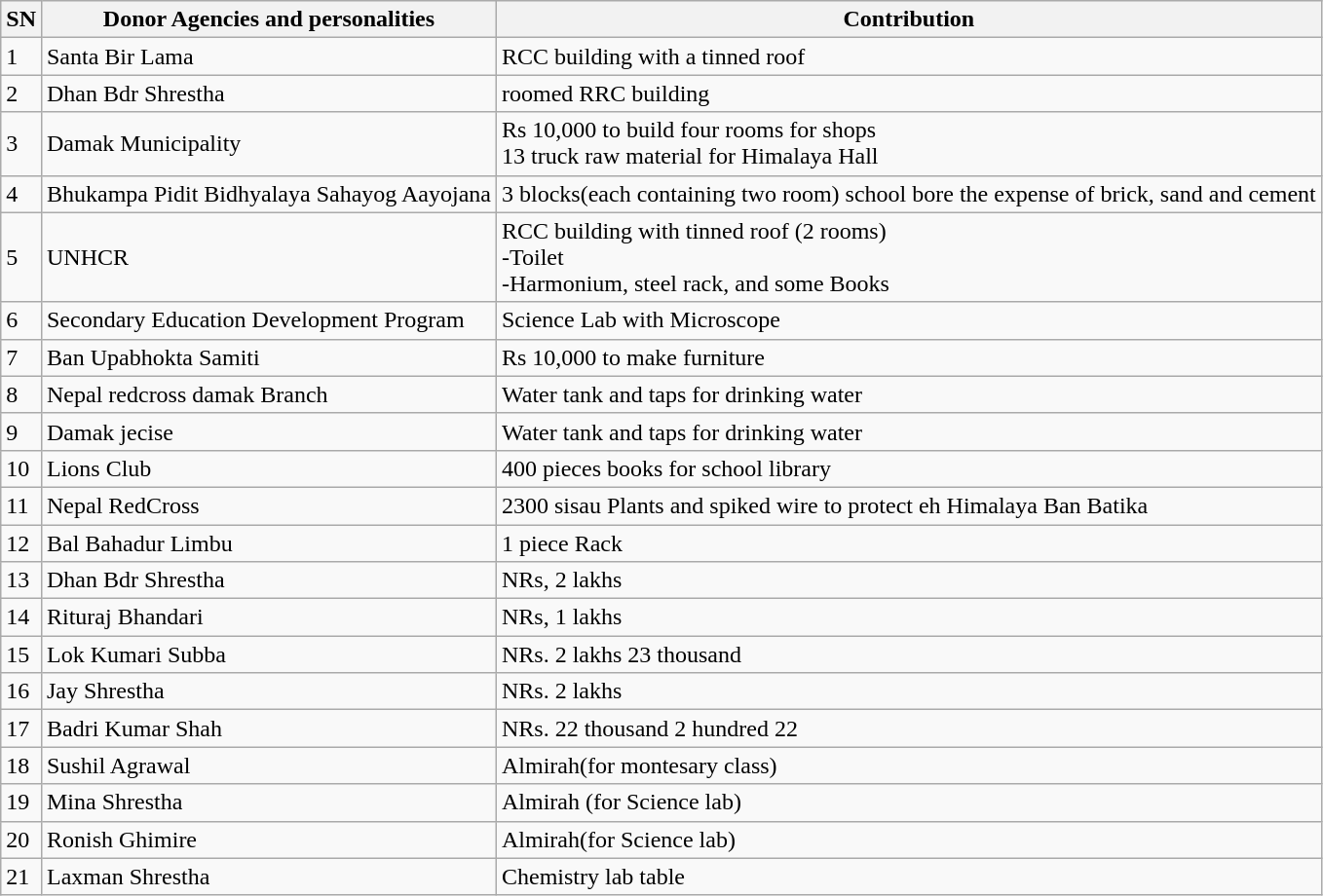<table class="wikitable">
<tr>
<th>SN</th>
<th>Donor Agencies and personalities</th>
<th>Contribution</th>
</tr>
<tr>
<td>1</td>
<td>Santa Bir Lama</td>
<td>RCC building with a tinned roof</td>
</tr>
<tr>
<td>2</td>
<td>Dhan Bdr Shrestha</td>
<td>roomed RRC building</td>
</tr>
<tr>
<td>3</td>
<td>Damak Municipality</td>
<td>Rs 10,000 to build four rooms for shops<br>13 truck raw material for Himalaya Hall</td>
</tr>
<tr>
<td>4</td>
<td>Bhukampa Pidit Bidhyalaya Sahayog Aayojana</td>
<td>3 blocks(each containing two room)  school bore the expense of brick, sand and cement</td>
</tr>
<tr>
<td>5</td>
<td>UNHCR</td>
<td>RCC building with tinned roof (2 rooms)<br>-Toilet<br>-Harmonium, steel rack, and some Books</td>
</tr>
<tr Government : land>
<td>6</td>
<td>Secondary Education Development Program</td>
<td>Science Lab with Microscope</td>
</tr>
<tr>
<td>7</td>
<td>Ban Upabhokta Samiti</td>
<td>Rs 10,000 to make furniture</td>
</tr>
<tr>
<td>8</td>
<td>Nepal redcross damak Branch</td>
<td>Water tank and taps for drinking water</td>
</tr>
<tr>
<td>9</td>
<td>Damak jecise</td>
<td>Water tank and taps for drinking water</td>
</tr>
<tr>
<td>10</td>
<td>Lions Club</td>
<td>400 pieces books for school library</td>
</tr>
<tr>
<td>11</td>
<td>Nepal RedCross</td>
<td>2300 sisau Plants and spiked wire to protect eh Himalaya Ban Batika</td>
</tr>
<tr>
<td>12</td>
<td>Bal Bahadur Limbu</td>
<td>1 piece Rack</td>
</tr>
<tr>
<td>13</td>
<td>Dhan Bdr Shrestha</td>
<td>NRs, 2 lakhs</td>
</tr>
<tr>
<td>14</td>
<td>Rituraj Bhandari</td>
<td>NRs, 1 lakhs</td>
</tr>
<tr>
<td>15</td>
<td>Lok Kumari Subba</td>
<td>NRs. 2 lakhs 23 thousand</td>
</tr>
<tr>
<td>16</td>
<td>Jay Shrestha</td>
<td>NRs. 2 lakhs</td>
</tr>
<tr>
<td>17</td>
<td>Badri Kumar Shah</td>
<td>NRs. 22 thousand 2 hundred 22</td>
</tr>
<tr>
<td>18</td>
<td>Sushil Agrawal</td>
<td>Almirah(for montesary class)</td>
</tr>
<tr>
<td>19</td>
<td>Mina Shrestha</td>
<td>Almirah (for Science lab)</td>
</tr>
<tr>
<td>20</td>
<td>Ronish Ghimire</td>
<td>Almirah(for Science lab)</td>
</tr>
<tr>
<td>21</td>
<td>Laxman Shrestha</td>
<td>Chemistry lab table</td>
</tr>
</table>
